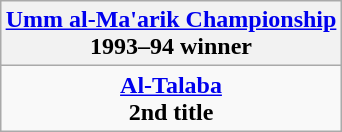<table class="wikitable" style="text-align: center; margin: 0 auto;">
<tr>
<th><a href='#'>Umm al-Ma'arik Championship</a><br>1993–94 winner</th>
</tr>
<tr>
<td><strong><a href='#'>Al-Talaba</a></strong><br><strong>2nd title</strong></td>
</tr>
</table>
